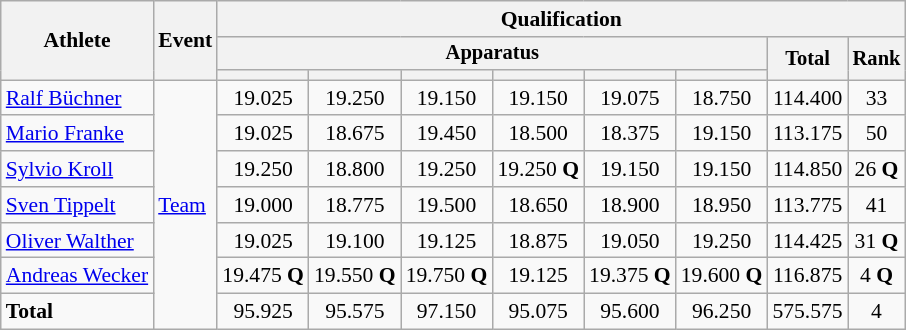<table class="wikitable" style="font-size:90%">
<tr>
<th rowspan=3>Athlete</th>
<th rowspan=3>Event</th>
<th colspan =8>Qualification</th>
</tr>
<tr style="font-size:95%">
<th colspan=6>Apparatus</th>
<th rowspan=2>Total</th>
<th rowspan=2>Rank</th>
</tr>
<tr style="font-size:95%">
<th></th>
<th></th>
<th></th>
<th></th>
<th></th>
<th></th>
</tr>
<tr align=center>
<td align=left><a href='#'>Ralf Büchner</a></td>
<td align=left rowspan=7><a href='#'>Team</a></td>
<td>19.025</td>
<td>19.250</td>
<td>19.150</td>
<td>19.150</td>
<td>19.075</td>
<td>18.750</td>
<td>114.400</td>
<td>33</td>
</tr>
<tr align=center>
<td align=left><a href='#'>Mario Franke</a></td>
<td>19.025</td>
<td>18.675</td>
<td>19.450</td>
<td>18.500</td>
<td>18.375</td>
<td>19.150</td>
<td>113.175</td>
<td>50</td>
</tr>
<tr align=center>
<td align=left><a href='#'>Sylvio Kroll</a></td>
<td>19.250</td>
<td>18.800</td>
<td>19.250</td>
<td>19.250 <strong>Q</strong></td>
<td>19.150</td>
<td>19.150</td>
<td>114.850</td>
<td>26 <strong>Q</strong></td>
</tr>
<tr align=center>
<td align=left><a href='#'>Sven Tippelt</a></td>
<td>19.000</td>
<td>18.775</td>
<td>19.500</td>
<td>18.650</td>
<td>18.900</td>
<td>18.950</td>
<td>113.775</td>
<td>41</td>
</tr>
<tr align=center>
<td align=left><a href='#'>Oliver Walther</a></td>
<td>19.025</td>
<td>19.100</td>
<td>19.125</td>
<td>18.875</td>
<td>19.050</td>
<td>19.250</td>
<td>114.425</td>
<td>31 <strong>Q</strong></td>
</tr>
<tr align=center>
<td align=left><a href='#'>Andreas Wecker</a></td>
<td>19.475 <strong>Q</strong></td>
<td>19.550 <strong>Q</strong></td>
<td>19.750 <strong>Q</strong></td>
<td>19.125</td>
<td>19.375 <strong>Q</strong></td>
<td>19.600 <strong>Q</strong></td>
<td>116.875</td>
<td>4 <strong>Q</strong></td>
</tr>
<tr align=center>
<td align=left><strong>Total</strong></td>
<td>95.925</td>
<td>95.575</td>
<td>97.150</td>
<td>95.075</td>
<td>95.600</td>
<td>96.250</td>
<td>575.575</td>
<td>4</td>
</tr>
</table>
